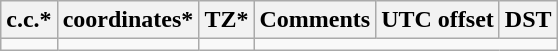<table class="wikitable sortable">
<tr>
<th>c.c.*</th>
<th>coordinates*</th>
<th>TZ*</th>
<th>Comments</th>
<th>UTC offset</th>
<th>DST</th>
</tr>
<tr --->
<td></td>
<td></td>
<td></td>
</tr>
</table>
